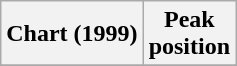<table class="wikitable plainrowheaders">
<tr>
<th scope="col">Chart (1999)</th>
<th scope="col">Peak<br>position</th>
</tr>
<tr>
</tr>
</table>
